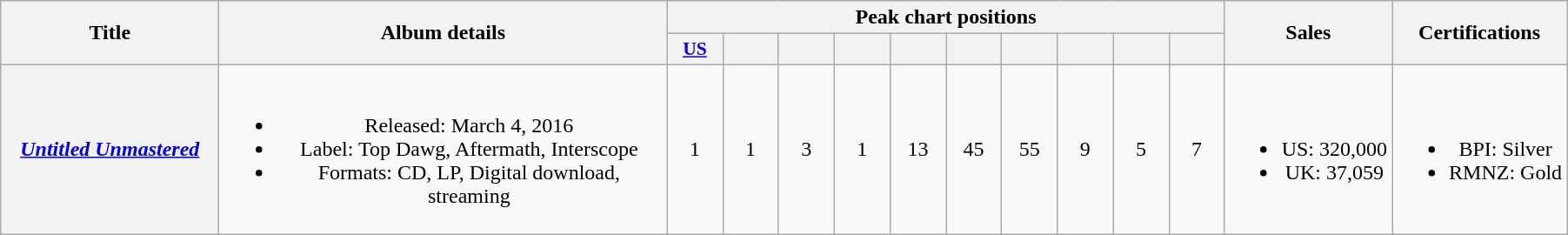<table class="wikitable plainrowheaders" style="text-align:center;">
<tr>
<th scope="col" rowspan="2" style="width:10em;">Title</th>
<th scope="col" rowspan="2" style="width:21em;">Album details</th>
<th scope="col" colspan="10">Peak chart positions</th>
<th scope="col" rowspan="2">Sales</th>
<th scope="col" rowspan="2">Certifications</th>
</tr>
<tr>
<th scope="col" style="width:2.5em;font-size:90%;"><a href='#'>US</a><br></th>
<th scope="col" style="width:2.5em;font-size:90%;"><a href='#'></a><br></th>
<th scope="col" style="width:2.5em;font-size:90%;"><a href='#'></a><br></th>
<th scope="col" style="width:2.5em;font-size:90%;"><a href='#'></a><br></th>
<th scope="col" style="width:2.5em;font-size:90%;"><a href='#'></a><br></th>
<th scope="col" style="width:2.5em;font-size:90%;"><a href='#'></a><br></th>
<th scope="col" style="width:2.5em;font-size:90%;"><a href='#'></a><br></th>
<th scope="col" style="width:2.5em;font-size:90%;"><a href='#'></a><br></th>
<th scope="col" style="width:2.5em;font-size:90%;"><a href='#'></a><br></th>
<th scope="col" style="width:2.5em;font-size:90%;"><a href='#'></a><br></th>
</tr>
<tr>
<th scope="row"><em><a href='#'>Untitled Unmastered</a></em></th>
<td><br><ul><li>Released: March 4, 2016</li><li>Label: Top Dawg, Aftermath, Interscope</li><li>Formats: CD, LP, Digital download, streaming</li></ul></td>
<td>1</td>
<td>1</td>
<td>3</td>
<td>1</td>
<td>13</td>
<td>45</td>
<td>55</td>
<td>9</td>
<td>5</td>
<td>7</td>
<td><br><ul><li>US: 320,000</li><li>UK: 37,059</li></ul></td>
<td><br><ul><li>BPI: Silver</li><li>RMNZ: Gold</li></ul></td>
</tr>
</table>
